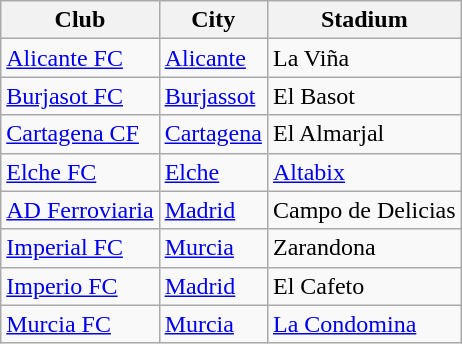<table class="wikitable sortable" style="text-align: left;">
<tr>
<th>Club</th>
<th>City</th>
<th>Stadium</th>
</tr>
<tr>
<td><a href='#'>Alicante FC</a></td>
<td><a href='#'>Alicante</a></td>
<td>La Viña</td>
</tr>
<tr>
<td><a href='#'>Burjasot FC</a></td>
<td><a href='#'>Burjassot</a></td>
<td>El Basot</td>
</tr>
<tr>
<td><a href='#'>Cartagena CF</a></td>
<td><a href='#'>Cartagena</a></td>
<td>El Almarjal</td>
</tr>
<tr>
<td><a href='#'>Elche FC</a></td>
<td><a href='#'>Elche</a></td>
<td><a href='#'>Altabix</a></td>
</tr>
<tr>
<td><a href='#'>AD Ferroviaria</a></td>
<td><a href='#'>Madrid</a></td>
<td>Campo de Delicias</td>
</tr>
<tr>
<td><a href='#'>Imperial FC</a></td>
<td><a href='#'>Murcia</a></td>
<td>Zarandona</td>
</tr>
<tr>
<td><a href='#'>Imperio FC</a></td>
<td><a href='#'>Madrid</a></td>
<td>El Cafeto</td>
</tr>
<tr>
<td><a href='#'>Murcia FC</a></td>
<td><a href='#'>Murcia</a></td>
<td><a href='#'>La Condomina</a></td>
</tr>
</table>
